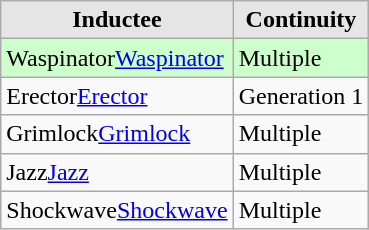<table class="wikitable sortable">
<tr>
<th style="background:#e5e5e5;">Inductee</th>
<th style="background:#e5e5e5;">Continuity</th>
</tr>
<tr style="background:#cfc;">
<td><span>Waspinator</span><a href='#'>Waspinator</a></td>
<td>Multiple</td>
</tr>
<tr>
<td><span>Erector</span><a href='#'>Erector</a></td>
<td>Generation 1</td>
</tr>
<tr>
<td><span>Grimlock</span><a href='#'>Grimlock</a></td>
<td>Multiple</td>
</tr>
<tr>
<td><span>Jazz</span><a href='#'>Jazz</a></td>
<td>Multiple</td>
</tr>
<tr>
<td><span>Shockwave</span><a href='#'>Shockwave</a></td>
<td>Multiple</td>
</tr>
</table>
